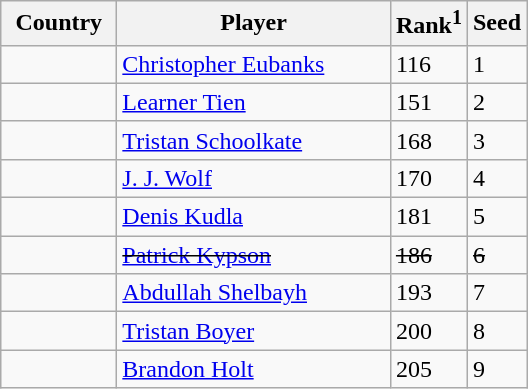<table class="sortable wikitable">
<tr>
<th width="70">Country</th>
<th width="175">Player</th>
<th>Rank<sup>1</sup></th>
<th>Seed</th>
</tr>
<tr>
<td></td>
<td><a href='#'>Christopher Eubanks</a></td>
<td>116</td>
<td>1</td>
</tr>
<tr>
<td></td>
<td><a href='#'>Learner Tien</a></td>
<td>151</td>
<td>2</td>
</tr>
<tr>
<td></td>
<td><a href='#'>Tristan Schoolkate</a></td>
<td>168</td>
<td>3</td>
</tr>
<tr>
<td></td>
<td><a href='#'>J. J. Wolf</a></td>
<td>170</td>
<td>4</td>
</tr>
<tr>
<td></td>
<td><a href='#'>Denis Kudla</a></td>
<td>181</td>
<td>5</td>
</tr>
<tr>
<td><s></s></td>
<td><s><a href='#'>Patrick Kypson</a></s></td>
<td><s>186</s></td>
<td><s>6</s></td>
</tr>
<tr>
<td></td>
<td><a href='#'>Abdullah Shelbayh</a></td>
<td>193</td>
<td>7</td>
</tr>
<tr>
<td></td>
<td><a href='#'>Tristan Boyer</a></td>
<td>200</td>
<td>8</td>
</tr>
<tr>
<td></td>
<td><a href='#'>Brandon Holt</a></td>
<td>205</td>
<td>9</td>
</tr>
</table>
